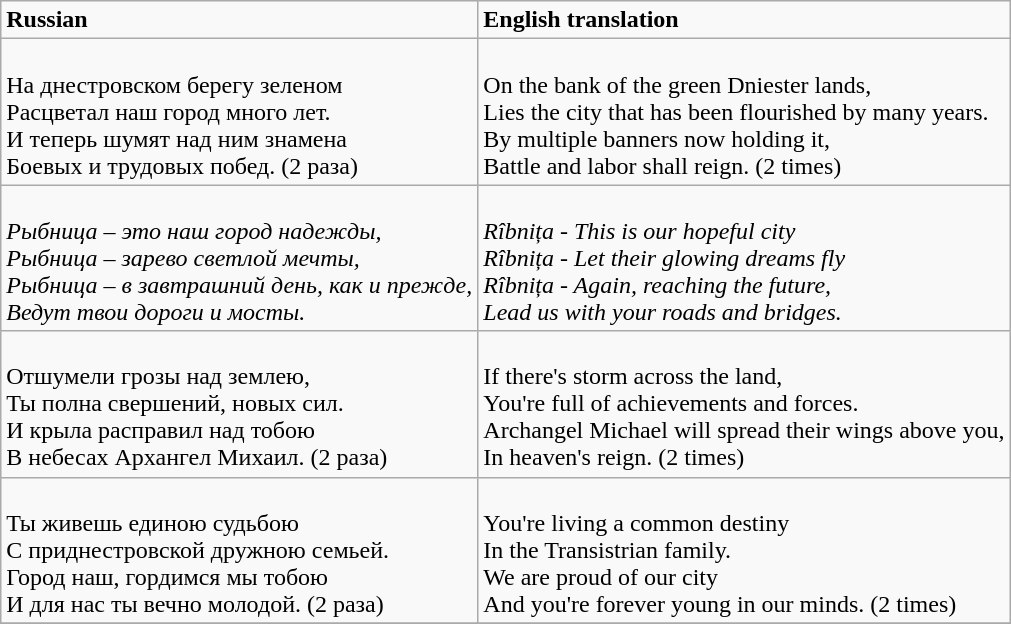<table class="wikitable" rules="cols">
<tr>
<td><strong>Russian</strong></td>
<td><strong>English translation</strong></td>
</tr>
<tr>
<td><br>На днестровском берегу зеленом<br>
Расцветал наш город много лет.<br>
И теперь шумят над ним знамена<br>
Боевых и трудовых побед. (2 раза)<br></td>
<td><br>On the bank of the green Dniester lands,<br>
Lies the city that has been flourished by many years.<br>
By multiple banners now holding it,<br>
Battle and labor shall reign. (2 times)<br></td>
</tr>
<tr>
<td><br><em>Рыбница – это наш город надежды,</em><br>
<em>Рыбница – зарево светлой мечты,</em><br>
<em>Рыбница – в завтрашний день, как и прежде,</em><br>
<em>Ведут твои дороги и мосты.</em><br></td>
<td><br><em>Rîbnița - This is our hopeful city</em><br>
<em>Rîbnița - Let their glowing dreams fly</em><br>
<em>Rîbnița - Again, reaching the future,</em><br>
<em>Lead us with your roads and bridges.</em><br></td>
</tr>
<tr>
<td><br>Отшумели грозы над землею,<br>
Ты полна свершений, новых сил.<br>
И крыла расправил над тобою<br>
В небесах Архангел Михаил. (2 раза)<br></td>
<td><br>If there's storm across the land,<br>
You're full of achievements and forces.<br>
Archangel Michael will spread their wings above you, <br>
In heaven's reign. (2 times)<br></td>
</tr>
<tr>
<td><br>Ты живешь единою судьбою<br>
С приднестровской дружною семьей.<br>
Город наш, гордимся мы тобою<br>
И для нас ты вечно молодой. (2 раза)<br></td>
<td><br>You're living a common destiny<br>
In the Transistrian family.<br>
We are proud of our city<br>
And you're forever young in our minds. (2 times)<br></td>
</tr>
<tr>
</tr>
</table>
